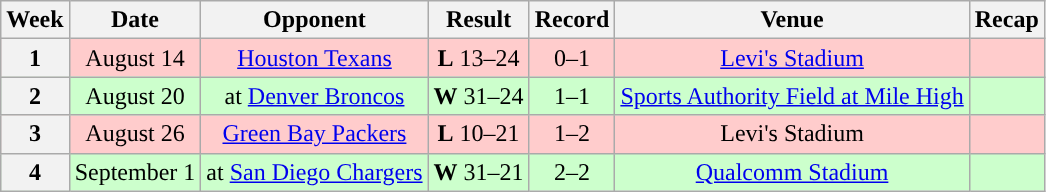<table class="wikitable" style="text-align:center">
<tr>
<th>Week</th>
<th>Date</th>
<th>Opponent</th>
<th>Result</th>
<th>Record</th>
<th>Venue</th>
<th>Recap</th>
</tr>
<tr style="background:#fcc">
<th>1</th>
<td>August 14</td>
<td><a href='#'>Houston Texans</a></td>
<td><strong>L</strong> 13–24</td>
<td>0–1</td>
<td><a href='#'>Levi's Stadium</a></td>
<td></td>
</tr>
<tr style="background:#cfc">
<th>2</th>
<td>August 20</td>
<td>at <a href='#'>Denver Broncos</a></td>
<td><strong>W</strong> 31–24</td>
<td>1–1</td>
<td><a href='#'>Sports Authority Field at Mile High</a></td>
<td></td>
</tr>
<tr style="background:#fcc">
<th>3</th>
<td>August 26</td>
<td><a href='#'>Green Bay Packers</a></td>
<td><strong>L</strong> 10–21</td>
<td>1–2</td>
<td>Levi's Stadium</td>
<td></td>
</tr>
<tr style="background:#cfc">
<th>4</th>
<td>September 1</td>
<td>at <a href='#'>San Diego Chargers</a></td>
<td><strong>W</strong> 31–21</td>
<td>2–2</td>
<td><a href='#'>Qualcomm Stadium</a></td>
<td></td>
</tr>
</table>
